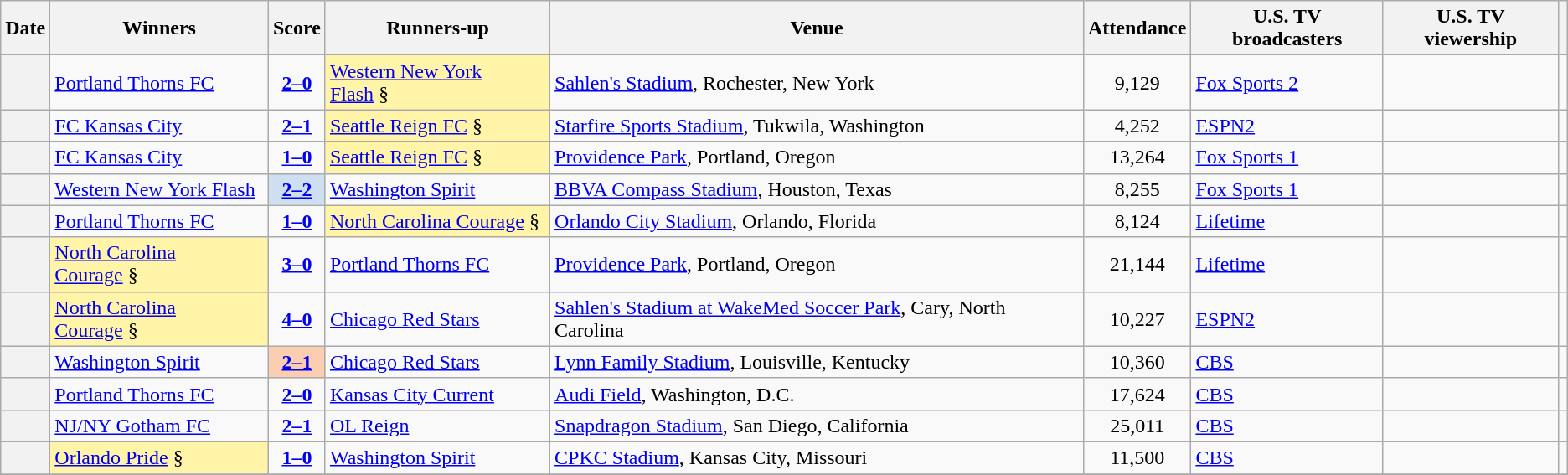<table class="wikitable sortable plainrowheaders">
<tr>
<th scope="col">Date</th>
<th scope="col">Winners</th>
<th scope="col">Score</th>
<th scope="col">Runners-up</th>
<th scope="col">Venue</th>
<th scope="col">Attendance</th>
<th scope="col">U.S. TV broadcasters</th>
<th scope="col">U.S. TV viewership</th>
<th scope="col"></th>
</tr>
<tr>
<th scope="row" style="text-align:center"></th>
<td><a href='#'>Portland Thorns FC</a></td>
<td align=center><strong><a href='#'>2–0</a></strong></td>
<td style="background:#fff4a7;"><a href='#'>Western New York Flash</a> §</td>
<td><a href='#'>Sahlen's Stadium</a>, Rochester, New York</td>
<td align=center>9,129</td>
<td><a href='#'>Fox Sports 2</a></td>
<td></td>
<td align=center></td>
</tr>
<tr>
<th scope="row" style="text-align:center"></th>
<td><a href='#'>FC Kansas City</a></td>
<td align=center><strong><a href='#'>2–1</a></strong></td>
<td style="background:#fff4a7;"><a href='#'>Seattle Reign FC</a> §</td>
<td><a href='#'>Starfire Sports Stadium</a>, Tukwila, Washington</td>
<td align=center>4,252</td>
<td><a href='#'>ESPN2</a></td>
<td></td>
<td align=center></td>
</tr>
<tr>
<th scope="row" style="text-align:center"></th>
<td><a href='#'>FC Kansas City</a></td>
<td align=center><strong><a href='#'>1–0</a></strong></td>
<td style="background:#fff4a7;"><a href='#'>Seattle Reign FC</a> §</td>
<td><a href='#'>Providence Park</a>, Portland, Oregon</td>
<td align=center>13,264</td>
<td><a href='#'>Fox Sports 1</a></td>
<td></td>
<td align=center></td>
</tr>
<tr>
<th scope="row" style="text-align:center"></th>
<td><a href='#'>Western New York Flash</a></td>
<td style="text-align:center; background:#cedff2;"><strong><a href='#'>2–2</a></strong> <br></td>
<td><a href='#'>Washington Spirit</a></td>
<td><a href='#'>BBVA Compass Stadium</a>, Houston, Texas</td>
<td align=center>8,255</td>
<td><a href='#'>Fox Sports 1</a></td>
<td></td>
<td align=center></td>
</tr>
<tr>
<th scope="row" style="text-align:center"></th>
<td><a href='#'>Portland Thorns FC</a></td>
<td align=center><strong><a href='#'>1–0</a></strong></td>
<td style="background:#fff4a7;"><a href='#'>North Carolina Courage</a> §</td>
<td><a href='#'>Orlando City Stadium</a>, Orlando, Florida</td>
<td align=center>8,124</td>
<td><a href='#'>Lifetime</a></td>
<td></td>
<td align=center></td>
</tr>
<tr>
<th scope="row" style="text-align:center"></th>
<td style="background:#fff4a7;"><a href='#'>North Carolina Courage</a> §</td>
<td align=center><strong><a href='#'>3–0</a></strong></td>
<td><a href='#'>Portland Thorns FC</a></td>
<td><a href='#'>Providence Park</a>, Portland, Oregon</td>
<td align=center>21,144</td>
<td><a href='#'>Lifetime</a></td>
<td></td>
<td align=center></td>
</tr>
<tr>
<th scope="row" style="text-align:center"></th>
<td style="background:#fff4a7;"><a href='#'>North Carolina Courage</a> §</td>
<td align=center><strong><a href='#'>4–0</a></strong></td>
<td><a href='#'>Chicago Red Stars</a></td>
<td><a href='#'>Sahlen's Stadium at WakeMed Soccer Park</a>, Cary, North Carolina</td>
<td align=center>10,227</td>
<td><a href='#'>ESPN2</a></td>
<td></td>
<td align=center></td>
</tr>
<tr>
<th scope="row" style="text-align:center"></th>
<td><a href='#'>Washington Spirit</a></td>
<td style="text-align:center; background:#fbceb1;"><strong><a href='#'>2–1</a></strong> </td>
<td><a href='#'>Chicago Red Stars</a></td>
<td><a href='#'>Lynn Family Stadium</a>, Louisville, Kentucky</td>
<td align=center>10,360</td>
<td><a href='#'>CBS</a></td>
<td></td>
<td align=center></td>
</tr>
<tr>
<th scope="row" style="text-align:center"></th>
<td><a href='#'>Portland Thorns FC</a></td>
<td align=center><strong><a href='#'>2–0</a></strong></td>
<td><a href='#'>Kansas City Current</a></td>
<td><a href='#'>Audi Field</a>, Washington, D.C.</td>
<td align=center>17,624</td>
<td><a href='#'>CBS</a></td>
<td></td>
<td align=center></td>
</tr>
<tr>
<th scope="row" style="text-align:center"></th>
<td><a href='#'>NJ/NY Gotham FC</a></td>
<td align=center><strong><a href='#'>2–1</a></strong></td>
<td><a href='#'>OL Reign</a></td>
<td><a href='#'>Snapdragon Stadium</a>, San Diego, California</td>
<td align=center>25,011</td>
<td><a href='#'>CBS</a></td>
<td></td>
<td align=center></td>
</tr>
<tr>
<th scope="row" style="text-align:center"></th>
<td style="background:#fff4a7;"><a href='#'>Orlando Pride</a> §</td>
<td align=center><strong><a href='#'>1–0</a></strong></td>
<td><a href='#'>Washington Spirit</a></td>
<td><a href='#'>CPKC Stadium</a>, Kansas City, Missouri</td>
<td align=center>11,500</td>
<td><a href='#'>CBS</a></td>
<td></td>
<td align=center></td>
</tr>
<tr>
</tr>
</table>
